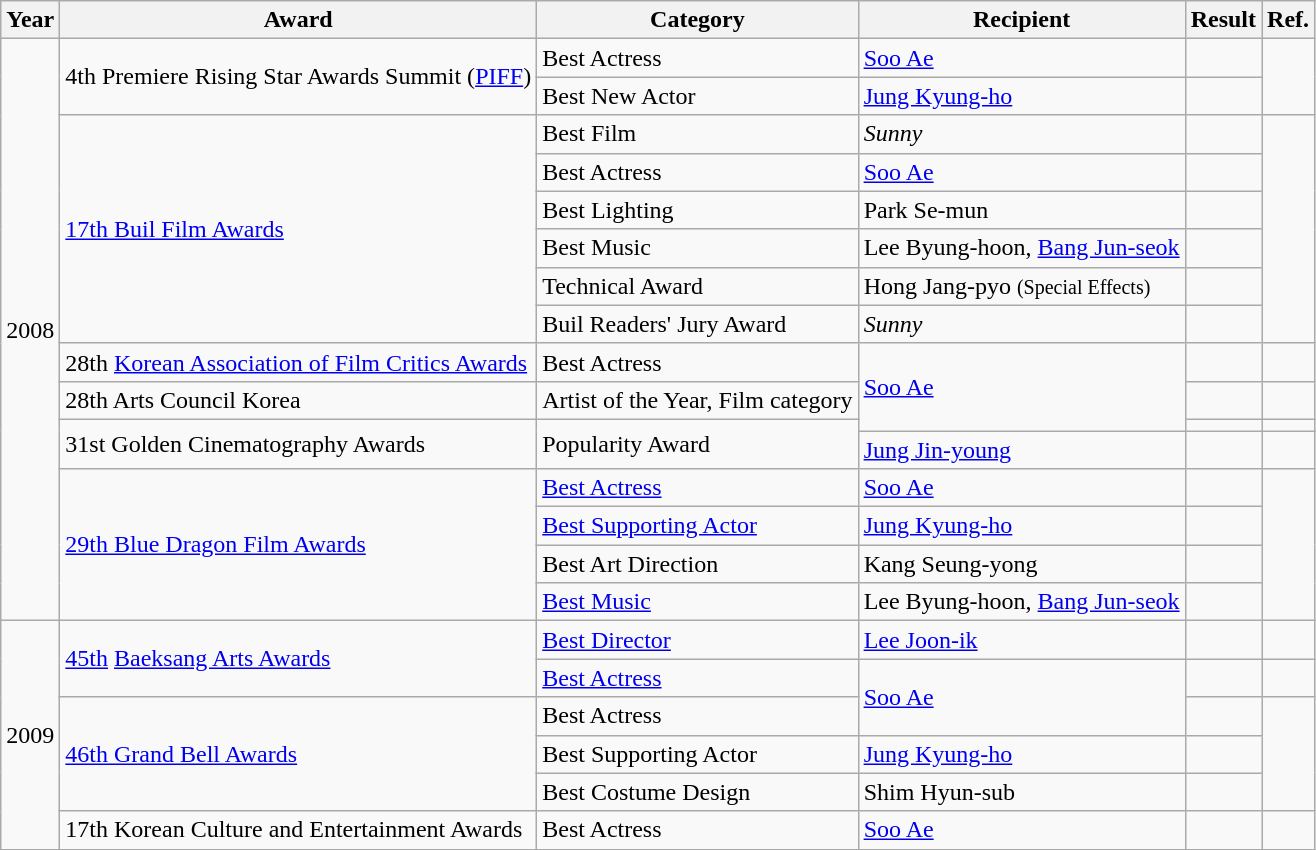<table class="wikitable sortable">
<tr>
<th>Year</th>
<th>Award</th>
<th>Category</th>
<th>Recipient</th>
<th>Result</th>
<th>Ref.</th>
</tr>
<tr>
<td rowspan=16>2008</td>
<td rowspan=2>4th Premiere Rising Star Awards Summit (<a href='#'>PIFF</a>)</td>
<td>Best Actress</td>
<td><a href='#'>Soo Ae</a></td>
<td></td>
<td rowspan=2></td>
</tr>
<tr>
<td>Best New Actor</td>
<td><a href='#'>Jung Kyung-ho</a></td>
<td></td>
</tr>
<tr>
<td rowspan=6><a href='#'>17th Buil Film Awards</a></td>
<td>Best Film</td>
<td><em>Sunny</em></td>
<td></td>
<td rowspan=6></td>
</tr>
<tr>
<td>Best Actress</td>
<td><a href='#'>Soo Ae</a></td>
<td></td>
</tr>
<tr>
<td>Best Lighting</td>
<td>Park Se-mun</td>
<td></td>
</tr>
<tr>
<td>Best Music</td>
<td>Lee Byung-hoon, <a href='#'>Bang Jun-seok</a></td>
<td></td>
</tr>
<tr>
<td>Technical Award</td>
<td>Hong Jang-pyo <small>(Special Effects)</small></td>
<td></td>
</tr>
<tr>
<td>Buil Readers' Jury Award</td>
<td><em>Sunny</em></td>
<td></td>
</tr>
<tr>
<td>28th <a href='#'>Korean Association of Film Critics Awards</a></td>
<td>Best Actress</td>
<td rowspan=3><a href='#'>Soo Ae</a></td>
<td></td>
<td></td>
</tr>
<tr>
<td>28th Arts Council Korea</td>
<td>Artist of the Year, Film category</td>
<td></td>
<td></td>
</tr>
<tr>
<td rowspan=2>31st Golden Cinematography Awards</td>
<td rowspan=2>Popularity Award</td>
<td></td>
<td></td>
</tr>
<tr>
<td><a href='#'>Jung Jin-young</a></td>
<td></td>
<td></td>
</tr>
<tr>
<td rowspan=4><a href='#'>29th Blue Dragon Film Awards</a></td>
<td><a href='#'>Best Actress</a></td>
<td><a href='#'>Soo Ae</a></td>
<td></td>
<td rowspan=4></td>
</tr>
<tr>
<td><a href='#'>Best Supporting Actor</a></td>
<td><a href='#'>Jung Kyung-ho</a></td>
<td></td>
</tr>
<tr>
<td>Best Art Direction</td>
<td>Kang Seung-yong</td>
<td></td>
</tr>
<tr>
<td><a href='#'>Best Music</a></td>
<td>Lee Byung-hoon, <a href='#'>Bang Jun-seok</a></td>
<td></td>
</tr>
<tr>
<td rowspan=6>2009</td>
<td rowspan=2><a href='#'>45th</a> <a href='#'>Baeksang Arts Awards</a></td>
<td><a href='#'>Best Director</a></td>
<td><a href='#'>Lee Joon-ik</a></td>
<td></td>
<td></td>
</tr>
<tr>
<td><a href='#'>Best Actress</a></td>
<td rowspan="2"><a href='#'>Soo Ae</a></td>
<td></td>
<td></td>
</tr>
<tr>
<td rowspan=3><a href='#'>46th Grand Bell Awards</a></td>
<td>Best Actress</td>
<td></td>
<td rowspan=3></td>
</tr>
<tr>
<td>Best Supporting Actor</td>
<td><a href='#'>Jung Kyung-ho</a></td>
<td></td>
</tr>
<tr>
<td>Best Costume Design</td>
<td>Shim Hyun-sub</td>
<td></td>
</tr>
<tr>
<td>17th Korean Culture and Entertainment Awards</td>
<td>Best Actress</td>
<td><a href='#'>Soo Ae</a></td>
<td></td>
<td></td>
</tr>
</table>
